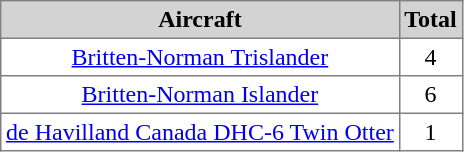<table class="toccolours sortable" border="1" cellpadding="3" style="border-collapse:collapse; text-align:center">
<tr bgcolor=lightgrey>
<th>Aircraft</th>
<th>Total</th>
</tr>
<tr>
<td><a href='#'>Britten-Norman Trislander</a></td>
<td>4</td>
</tr>
<tr>
<td><a href='#'>Britten-Norman Islander</a></td>
<td>6</td>
</tr>
<tr>
<td><a href='#'>de Havilland Canada DHC-6 Twin Otter</a></td>
<td>1</td>
</tr>
</table>
